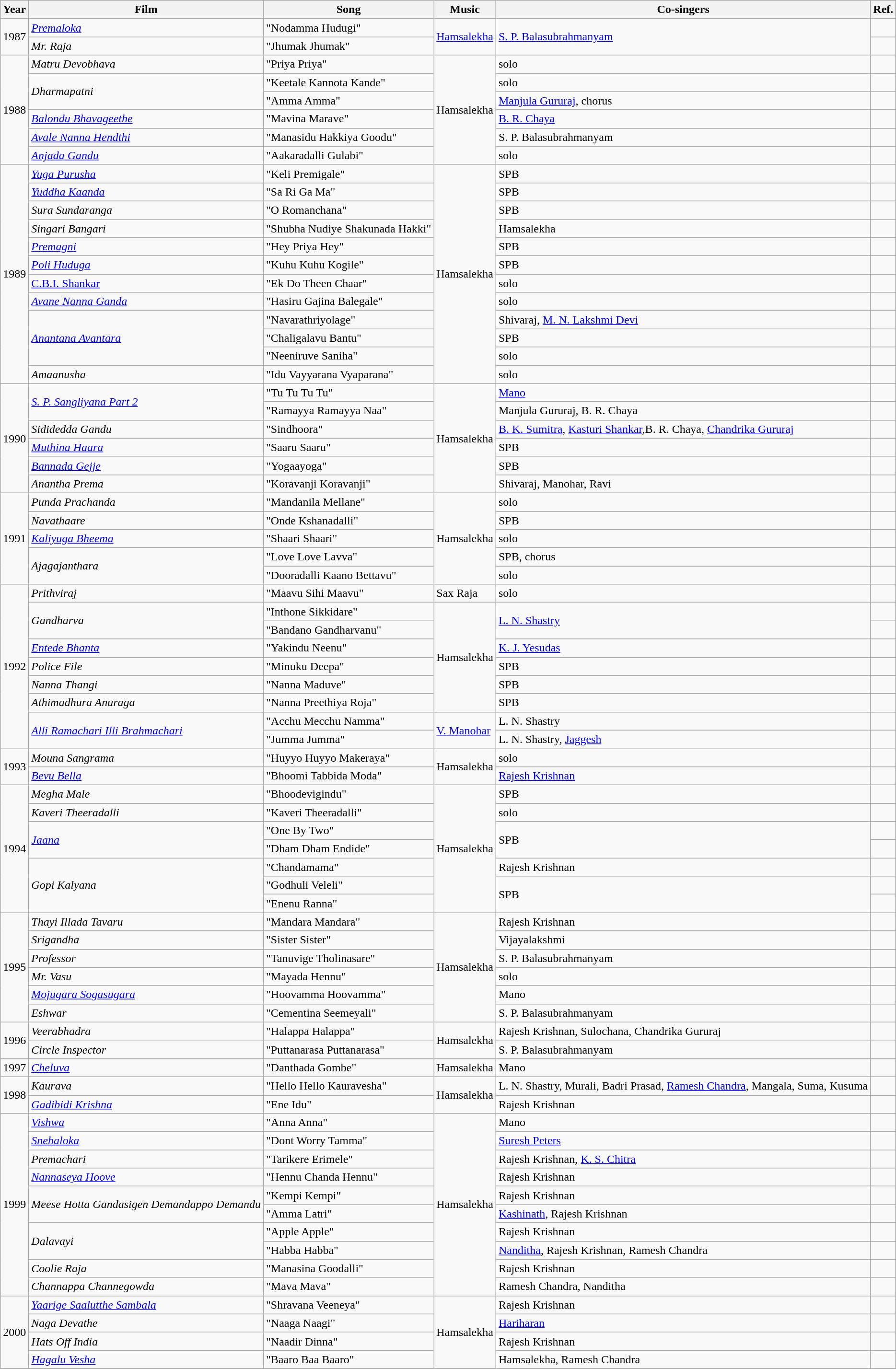<table class="wikitable">
<tr>
<th>Year</th>
<th>Film</th>
<th>Song</th>
<th>Music</th>
<th>Co-singers</th>
<th>Ref.</th>
</tr>
<tr>
<td rowspan=2>1987</td>
<td><em><a href='#'>Premaloka</a></em></td>
<td>"Nodamma Hudugi"</td>
<td rowspan=2><a href='#'>Hamsalekha</a></td>
<td rowspan=2><a href='#'>S. P. Balasubrahmanyam</a></td>
<td></td>
</tr>
<tr>
<td><em>Mr. Raja</em></td>
<td>"Jhumak Jhumak"</td>
<td></td>
</tr>
<tr>
<td rowspan=6>1988</td>
<td rowspan=><em>Matru Devobhava</em></td>
<td>"Priya Priya"</td>
<td rowspan=6>Hamsalekha</td>
<td rowspan=>solo</td>
<td></td>
</tr>
<tr>
<td rowspan=2><em>Dharmapatni</em></td>
<td>"Keetale Kannota Kande"</td>
<td>solo</td>
<td></td>
</tr>
<tr>
<td>"Amma Amma"</td>
<td><a href='#'>Manjula Gururaj</a>, chorus</td>
<td></td>
</tr>
<tr>
<td><em><a href='#'>Balondu Bhavageethe</a></em></td>
<td>"Mavina Marave"</td>
<td><a href='#'>B. R. Chaya</a></td>
<td></td>
</tr>
<tr>
<td><em><a href='#'>Avale Nanna Hendthi</a></em></td>
<td>"Manasidu Hakkiya Goodu"</td>
<td>S. P. Balasubrahmanyam</td>
<td></td>
</tr>
<tr>
<td><em><a href='#'>Anjada Gandu</a></em></td>
<td>"Aakaradalli Gulabi"</td>
<td>solo</td>
<td></td>
</tr>
<tr>
<td rowspan=12>1989</td>
<td rowspan=><em><a href='#'>Yuga Purusha</a></em></td>
<td>"Keli Premigale"</td>
<td rowspan=12>Hamsalekha</td>
<td rowspan=>SPB</td>
<td></td>
</tr>
<tr>
<td><em><a href='#'>Yuddha Kaanda</a></em></td>
<td>"Sa Ri Ga Ma"</td>
<td>SPB</td>
<td></td>
</tr>
<tr>
<td><em>Sura Sundaranga</em></td>
<td>"O Romanchana"</td>
<td>SPB</td>
<td></td>
</tr>
<tr>
<td><em>Singari Bangari</em></td>
<td>"Shubha Nudiye Shakunada Hakki"</td>
<td>Hamsalekha</td>
<td></td>
</tr>
<tr>
<td><em><a href='#'>Premagni</a></em></td>
<td>"Hey Priya Hey"</td>
<td>SPB</td>
<td></td>
</tr>
<tr>
<td><em><a href='#'>Poli Huduga</a></em></td>
<td>"Kuhu Kuhu Kogile"</td>
<td>SPB</td>
<td></td>
</tr>
<tr>
<td><a href='#'>C.B.I. Shankar</a></td>
<td>"Ek Do Theen Chaar"</td>
<td>solo</td>
<td></td>
</tr>
<tr>
<td><em><a href='#'>Avane Nanna Ganda</a></em></td>
<td>"Hasiru Gajina Balegale"</td>
<td>solo</td>
<td></td>
</tr>
<tr>
<td rowspan=3><em><a href='#'>Anantana Avantara</a></em></td>
<td rowspan=>"Navarathriyolage"</td>
<td>Shivaraj, <a href='#'>M. N. Lakshmi Devi</a></td>
<td></td>
</tr>
<tr>
<td>"Chaligalavu Bantu"</td>
<td>SPB</td>
<td></td>
</tr>
<tr>
<td>"Neeniruve Saniha"</td>
<td>solo</td>
<td></td>
</tr>
<tr>
<td><em>Amaanusha</em></td>
<td>"Idu Vayyarana Vyaparana"</td>
<td>solo</td>
<td></td>
</tr>
<tr>
<td rowspan=6>1990</td>
<td rowspan=2><em><a href='#'>S. P. Sangliyana Part 2</a></em></td>
<td>"Tu Tu Tu Tu"</td>
<td rowspan=6>Hamsalekha</td>
<td><a href='#'>Mano</a></td>
<td></td>
</tr>
<tr>
<td>"Ramayya Ramayya Naa"</td>
<td>Manjula Gururaj, B. R. Chaya</td>
<td></td>
</tr>
<tr>
<td><em>Sididedda Gandu</em></td>
<td>"Sindhoora"</td>
<td><a href='#'>B. K. Sumitra</a>, <a href='#'>Kasturi Shankar</a>,B. R. Chaya, <a href='#'>Chandrika Gururaj</a></td>
<td></td>
</tr>
<tr>
<td><em><a href='#'>Muthina Haara</a></em></td>
<td>"Saaru Saaru"</td>
<td>SPB</td>
<td></td>
</tr>
<tr>
<td><em><a href='#'>Bannada Gejje</a></em></td>
<td>"Yogaayoga"</td>
<td>SPB</td>
<td></td>
</tr>
<tr>
<td><em>Anantha Prema</em></td>
<td>"Koravanji Koravanji"</td>
<td>Shivaraj, Manohar, Ravi</td>
<td></td>
</tr>
<tr>
<td rowspan=5>1991</td>
<td><em>Punda Prachanda</em></td>
<td>"Mandanila Mellane"</td>
<td rowspan=5>Hamsalekha</td>
<td>solo</td>
<td></td>
</tr>
<tr>
<td><em>Navathaare</em></td>
<td>"Onde Kshanadalli"</td>
<td>SPB</td>
<td></td>
</tr>
<tr>
<td><em><a href='#'>Kaliyuga Bheema</a></em></td>
<td>"Shaari Shaari"</td>
<td>solo</td>
<td></td>
</tr>
<tr>
<td rowspan=2><em>Ajagajanthara</em></td>
<td rowspan=>"Love Love Lavva"</td>
<td>SPB, chorus</td>
<td></td>
</tr>
<tr>
<td>"Dooradalli Kaano Bettavu"</td>
<td>solo</td>
<td></td>
</tr>
<tr>
<td rowspan=9>1992</td>
<td><em>Prithviraj</em></td>
<td>"Maavu Sihi Maavu"</td>
<td>Sax Raja</td>
<td>solo</td>
<td></td>
</tr>
<tr>
<td rowspan=2><em>Gandharva</em></td>
<td>"Inthone Sikkidare"</td>
<td rowspan=6>Hamsalekha</td>
<td rowspan=2><a href='#'>L. N. Shastry</a></td>
<td></td>
</tr>
<tr>
<td>"Bandano Gandharvanu"</td>
<td></td>
</tr>
<tr>
<td><em><a href='#'>Entede Bhanta</a></em></td>
<td>"Yakindu Neenu"</td>
<td><a href='#'>K. J. Yesudas</a></td>
<td></td>
</tr>
<tr>
<td><em>Police File</em></td>
<td>"Minuku Deepa"</td>
<td>SPB</td>
<td></td>
</tr>
<tr>
<td><em>Nanna Thangi</em></td>
<td>"Nanna Maduve"</td>
<td>SPB</td>
<td></td>
</tr>
<tr>
<td><em>Athimadhura Anuraga</em></td>
<td>"Nanna Preethiya Roja"</td>
<td>SPB</td>
<td></td>
</tr>
<tr>
<td rowspan=2><em><a href='#'>Alli Ramachari Illi Brahmachari</a></em></td>
<td>"Acchu Mecchu Namma"</td>
<td rowspan=2><a href='#'>V. Manohar</a></td>
<td>L. N. Shastry</td>
<td></td>
</tr>
<tr>
<td>"Jumma Jumma"</td>
<td>L. N. Shastry, <a href='#'>Jaggesh</a></td>
<td></td>
</tr>
<tr>
<td rowspan=2>1993</td>
<td><em>Mouna Sangrama</em></td>
<td>"Huyyo Huyyo Makeraya"</td>
<td rowspan=2>Hamsalekha</td>
<td>solo</td>
<td></td>
</tr>
<tr>
<td><em><a href='#'>Bevu Bella</a></em></td>
<td>"Bhoomi Tabbida Moda"</td>
<td><a href='#'>Rajesh Krishnan</a></td>
<td></td>
</tr>
<tr>
<td rowspan=7>1994</td>
<td><em>Megha Male</em></td>
<td>"Bhoodevigindu"</td>
<td rowspan=7>Hamsalekha</td>
<td>SPB</td>
<td></td>
</tr>
<tr>
<td><em>Kaveri Theeradalli</em></td>
<td>"Kaveri Theeradalli"</td>
<td>solo</td>
<td></td>
</tr>
<tr>
<td rowspan=2><em><a href='#'>Jaana</a></em></td>
<td>"One By Two"</td>
<td rowspan=2>SPB</td>
<td></td>
</tr>
<tr>
<td>"Dham Dham Endide"</td>
<td></td>
</tr>
<tr>
<td rowspan=3><em>Gopi Kalyana</em></td>
<td>"Chandamama"</td>
<td>Rajesh Krishnan</td>
<td></td>
</tr>
<tr>
<td>"Godhuli Veleli"</td>
<td rowspan=2>SPB</td>
<td></td>
</tr>
<tr>
<td>"Enenu Ranna"</td>
<td></td>
</tr>
<tr>
<td rowspan=6>1995</td>
<td><em>Thayi Illada Tavaru</em></td>
<td>"Mandara Mandara"</td>
<td rowspan=6>Hamsalekha</td>
<td>Rajesh Krishnan</td>
<td></td>
</tr>
<tr>
<td><em>Srigandha</em></td>
<td>"Sister Sister"</td>
<td>Vijayalakshmi</td>
<td></td>
</tr>
<tr>
<td><em>Professor</em></td>
<td>"Tanuvige Tholinasare"</td>
<td>S. P. Balasubrahmanyam</td>
<td></td>
</tr>
<tr>
<td><em>Mr. Vasu</em></td>
<td>"Mayada Hennu"</td>
<td>solo</td>
<td></td>
</tr>
<tr>
<td><em><a href='#'>Mojugara Sogasugara</a></em></td>
<td>"Hoovamma Hoovamma"</td>
<td>Mano</td>
<td></td>
</tr>
<tr>
<td><em>Eshwar</em></td>
<td>"Cementina Seemeyali"</td>
<td>S. P. Balasubrahmanyam</td>
<td></td>
</tr>
<tr>
<td rowspan=2>1996</td>
<td><em>Veerabhadra</em></td>
<td>"Halappa Halappa"</td>
<td rowspan=2>Hamsalekha</td>
<td>Rajesh Krishnan, Sulochana, Chandrika Gururaj</td>
<td></td>
</tr>
<tr>
<td><em>Circle Inspector</em></td>
<td>"Puttanarasa Puttanarasa"</td>
<td>S. P. Balasubrahmanyam</td>
<td></td>
</tr>
<tr>
<td>1997</td>
<td><em><a href='#'>Cheluva</a></em></td>
<td>"Danthada Gombe"</td>
<td>Hamsalekha</td>
<td>Mano</td>
<td></td>
</tr>
<tr>
<td rowspan=2>1998</td>
<td><em>Kaurava</em></td>
<td>"Hello Hello Kauravesha"</td>
<td rowspan=2>Hamsalekha</td>
<td>L. N. Shastry, Murali, Badri Prasad, <a href='#'>Ramesh Chandra</a>, Mangala, Suma, Kusuma</td>
<td></td>
</tr>
<tr>
<td><em><a href='#'>Gadibidi Krishna</a></em></td>
<td>"Ene Idu"</td>
<td>Rajesh Krishnan</td>
<td></td>
</tr>
<tr>
<td rowspan=10>1999</td>
<td><em><a href='#'>Vishwa</a></em></td>
<td>"Anna Anna"</td>
<td rowspan=10>Hamsalekha</td>
<td>Mano</td>
<td></td>
</tr>
<tr>
<td><em><a href='#'>Snehaloka</a></em></td>
<td>"Dont Worry Tamma"</td>
<td><a href='#'>Suresh Peters</a></td>
<td></td>
</tr>
<tr>
<td><em>Premachari</em></td>
<td>"Tarikere Erimele"</td>
<td>Rajesh Krishnan, <a href='#'>K. S. Chitra</a></td>
<td></td>
</tr>
<tr>
<td><em><a href='#'>Nannaseya Hoove</a></em></td>
<td>"Hennu Chanda Hennu"</td>
<td>Rajesh Krishnan</td>
<td></td>
</tr>
<tr>
<td rowspan=2><em>Meese Hotta Gandasigen Demandappo Demandu</em></td>
<td>"Kempi Kempi"</td>
<td>Rajesh Krishnan</td>
<td></td>
</tr>
<tr>
<td>"Amma Latri"</td>
<td><a href='#'>Kashinath</a>, Rajesh Krishnan</td>
<td></td>
</tr>
<tr>
<td rowspan=2><em>Dalavayi</em></td>
<td>"Apple Apple"</td>
<td>Rajesh Krishnan</td>
<td></td>
</tr>
<tr>
<td>"Habba Habba"</td>
<td><a href='#'>Nanditha</a>, Rajesh Krishnan, Ramesh Chandra</td>
<td></td>
</tr>
<tr>
<td><em>Coolie Raja</em></td>
<td>"Manasina Goodalli"</td>
<td>Rajesh Krishnan</td>
<td></td>
</tr>
<tr>
<td><em>Channappa Channegowda</em></td>
<td>"Mava Mava"</td>
<td>Ramesh Chandra, Nanditha</td>
<td></td>
</tr>
<tr>
<td rowspan=4>2000</td>
<td><em><a href='#'>Yaarige Saalutthe Sambala</a></em></td>
<td>"Shravana Veeneya"</td>
<td rowspan=4>Hamsalekha</td>
<td>Rajesh Krishnan</td>
<td></td>
</tr>
<tr>
<td><em>Naga Devathe</em></td>
<td>"Naaga Naagi"</td>
<td><a href='#'>Hariharan</a></td>
<td></td>
</tr>
<tr>
<td><em>Hats Off India</em></td>
<td>"Naadir Dinna"</td>
<td>Rajesh Krishnan</td>
<td></td>
</tr>
<tr>
<td><em><a href='#'>Hagalu Vesha</a></em></td>
<td>"Baaro Baa Baaro"</td>
<td>Hamsalekha, Ramesh Chandra</td>
<td></td>
</tr>
<tr>
</tr>
</table>
